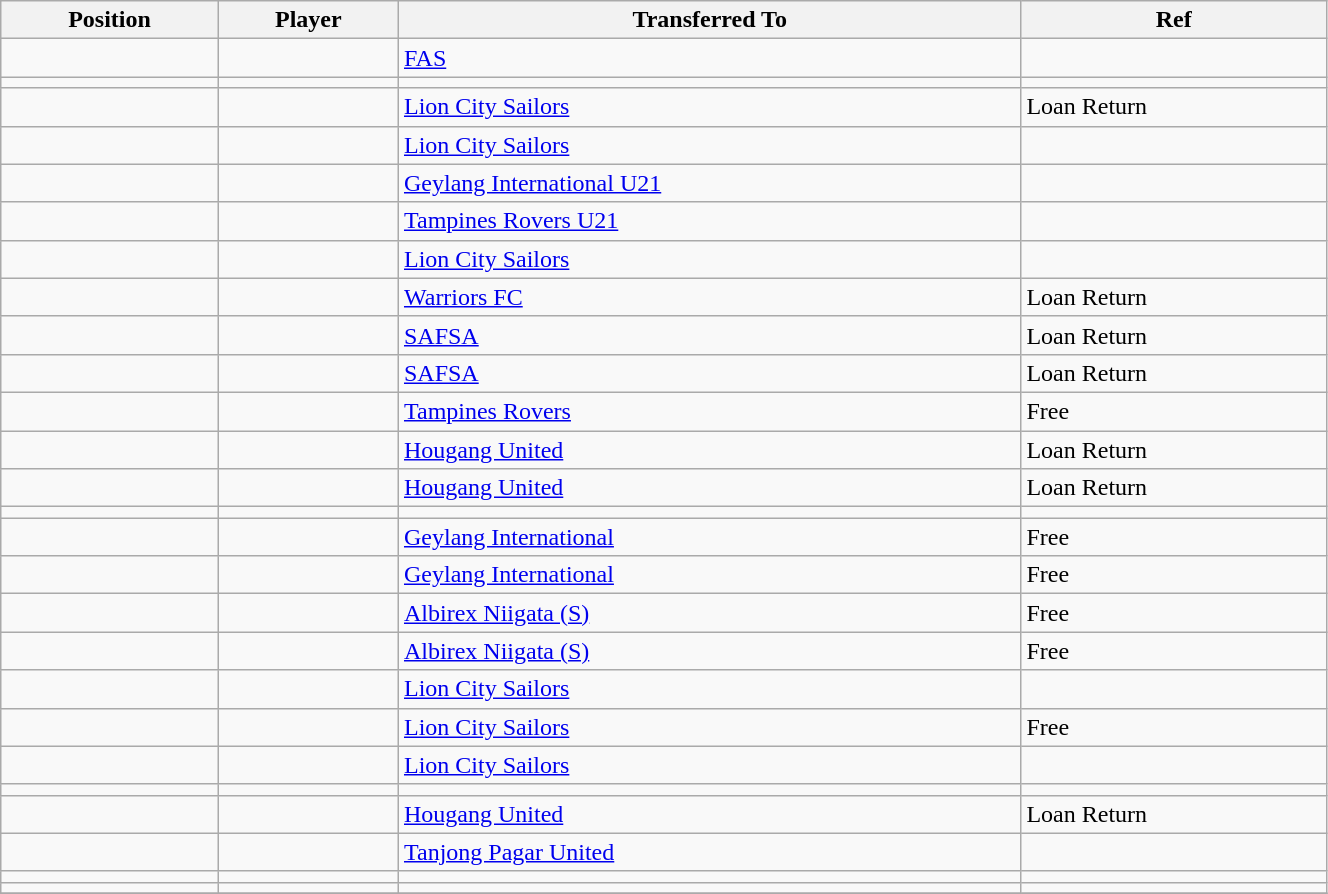<table class="wikitable sortable" style="width:70%; text-align:center; font-size:100%; text-align:left;">
<tr>
<th><strong>Position</strong></th>
<th><strong>Player</strong></th>
<th><strong>Transferred To</strong></th>
<th><strong>Ref</strong></th>
</tr>
<tr>
<td></td>
<td></td>
<td> <a href='#'>FAS</a></td>
<td></td>
</tr>
<tr>
<td></td>
<td></td>
<td></td>
<td></td>
</tr>
<tr>
<td></td>
<td></td>
<td> <a href='#'>Lion City Sailors</a></td>
<td>Loan Return</td>
</tr>
<tr>
<td></td>
<td></td>
<td> <a href='#'>Lion City Sailors</a></td>
<td></td>
</tr>
<tr>
<td></td>
<td></td>
<td> <a href='#'>Geylang International U21</a></td>
<td></td>
</tr>
<tr>
<td></td>
<td></td>
<td> <a href='#'>Tampines Rovers U21</a></td>
<td></td>
</tr>
<tr>
<td></td>
<td></td>
<td> <a href='#'>Lion City Sailors</a></td>
<td></td>
</tr>
<tr>
<td></td>
<td></td>
<td> <a href='#'>Warriors FC</a></td>
<td>Loan Return</td>
</tr>
<tr>
<td></td>
<td></td>
<td> <a href='#'>SAFSA</a></td>
<td>Loan Return</td>
</tr>
<tr>
<td></td>
<td></td>
<td> <a href='#'>SAFSA</a></td>
<td>Loan Return</td>
</tr>
<tr>
<td></td>
<td></td>
<td> <a href='#'>Tampines Rovers</a></td>
<td>Free</td>
</tr>
<tr>
<td></td>
<td></td>
<td> <a href='#'>Hougang United</a></td>
<td>Loan Return</td>
</tr>
<tr>
<td></td>
<td></td>
<td> <a href='#'>Hougang United</a></td>
<td>Loan Return</td>
</tr>
<tr>
<td></td>
<td></td>
<td></td>
<td></td>
</tr>
<tr>
<td></td>
<td></td>
<td> <a href='#'>Geylang International</a></td>
<td>Free</td>
</tr>
<tr>
<td></td>
<td></td>
<td> <a href='#'>Geylang International</a></td>
<td>Free</td>
</tr>
<tr>
<td></td>
<td></td>
<td> <a href='#'>Albirex Niigata (S)</a></td>
<td>Free</td>
</tr>
<tr>
<td></td>
<td></td>
<td> <a href='#'>Albirex Niigata (S)</a></td>
<td>Free</td>
</tr>
<tr>
<td></td>
<td></td>
<td> <a href='#'>Lion City Sailors</a></td>
<td></td>
</tr>
<tr>
<td></td>
<td></td>
<td> <a href='#'>Lion City Sailors</a></td>
<td>Free</td>
</tr>
<tr>
<td></td>
<td></td>
<td> <a href='#'>Lion City Sailors</a></td>
<td></td>
</tr>
<tr>
<td></td>
<td></td>
<td></td>
<td></td>
</tr>
<tr>
<td></td>
<td></td>
<td> <a href='#'>Hougang United</a></td>
<td>Loan Return</td>
</tr>
<tr>
<td></td>
<td></td>
<td> <a href='#'>Tanjong Pagar United</a></td>
<td></td>
</tr>
<tr>
<td></td>
<td></td>
<td></td>
<td></td>
</tr>
<tr>
<td></td>
<td></td>
<td></td>
<td></td>
</tr>
<tr>
</tr>
</table>
